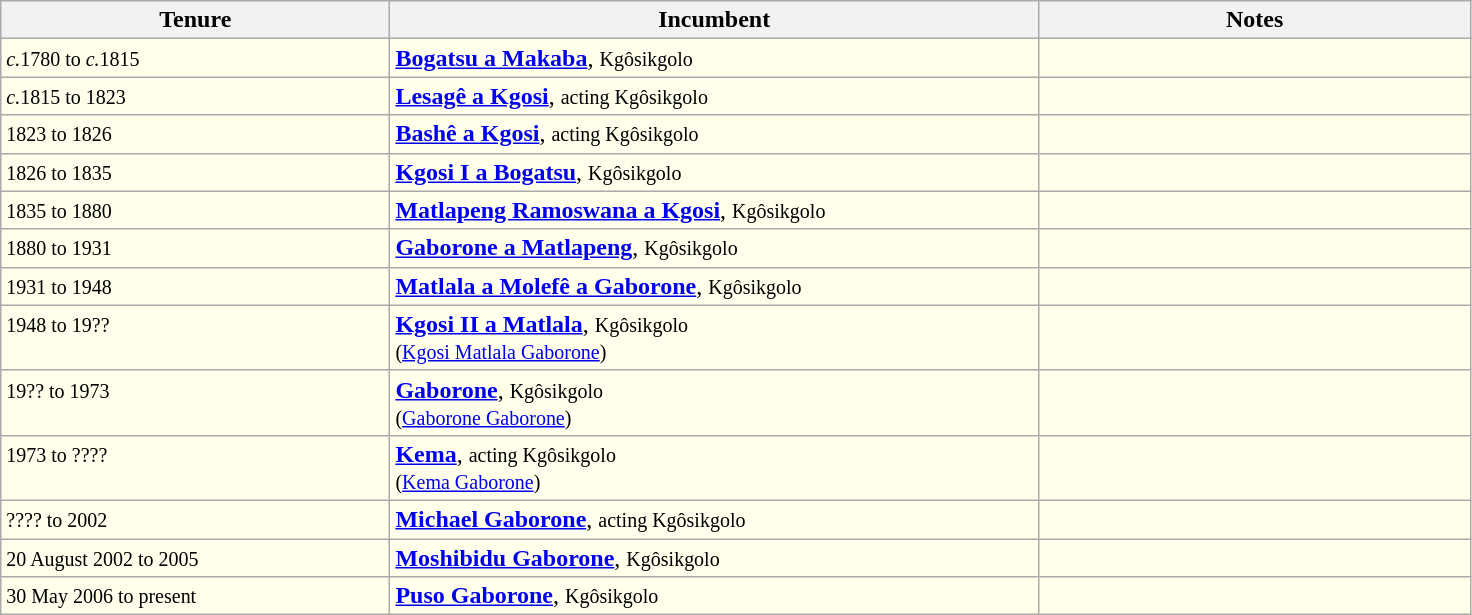<table class="wikitable">
<tr align=left>
<th width="18%">Tenure</th>
<th width="30%">Incumbent</th>
<th width="20%">Notes</th>
</tr>
<tr valign=top bgcolor="#ffffec">
<td><small><em>c.</em>1780 to <em>c.</em>1815</small></td>
<td><strong><a href='#'>Bogatsu a Makaba</a></strong>, <small>Kgôsikgolo</small></td>
<td> </td>
</tr>
<tr valign=top bgcolor="#ffffec">
<td><small><em>c.</em>1815 to 1823</small></td>
<td><strong><a href='#'>Lesagê a Kgosi</a></strong>, <small>acting Kgôsikgolo</small></td>
<td> </td>
</tr>
<tr valign=top bgcolor="#ffffec">
<td><small>1823 to 1826</small></td>
<td><strong><a href='#'>Bashê a Kgosi</a></strong>, <small>acting Kgôsikgolo</small></td>
<td> </td>
</tr>
<tr valign=top bgcolor="#ffffec">
<td><small>1826 to 1835</small></td>
<td><strong><a href='#'>Kgosi I a Bogatsu</a></strong>, <small> Kgôsikgolo</small></td>
<td> </td>
</tr>
<tr valign=top bgcolor="#ffffec">
<td><small>1835 to 1880</small></td>
<td><strong><a href='#'>Matlapeng Ramoswana a Kgosi</a></strong>, <small>Kgôsikgolo</small></td>
<td> </td>
</tr>
<tr valign=top bgcolor="#ffffec">
<td><small>1880 to 1931</small></td>
<td><strong><a href='#'>Gaborone a Matlapeng</a></strong>, <small>Kgôsikgolo</small></td>
<td> </td>
</tr>
<tr valign=top bgcolor="#ffffec">
<td><small>1931 to 1948</small></td>
<td><strong><a href='#'>Matlala a Molefê a Gaborone</a></strong>, <small>Kgôsikgolo</small></td>
<td> </td>
</tr>
<tr valign=top bgcolor="#ffffec">
<td><small>1948 to 19??</small></td>
<td><strong><a href='#'>Kgosi II a Matlala</a></strong>, <small>Kgôsikgolo<br>(<a href='#'>Kgosi Matlala Gaborone</a>)</small></td>
<td> </td>
</tr>
<tr valign=top bgcolor="#ffffec">
<td><small>19?? to 1973</small></td>
<td><strong><a href='#'>Gaborone</a></strong>, <small>Kgôsikgolo<br>(<a href='#'>Gaborone Gaborone</a>)</small></td>
<td> </td>
</tr>
<tr valign=top bgcolor="#ffffec">
<td><small>1973 to ????</small></td>
<td><strong><a href='#'>Kema</a></strong>, <small>acting Kgôsikgolo<br>(<a href='#'>Kema Gaborone</a>)</small></td>
<td> </td>
</tr>
<tr valign=top bgcolor="#ffffec">
<td><small>???? to 2002</small></td>
<td><strong><a href='#'>Michael Gaborone</a></strong>, <small>acting Kgôsikgolo</small></td>
<td> </td>
</tr>
<tr valign=top bgcolor="#ffffec">
<td><small>20 August 2002 to 2005</small></td>
<td><strong><a href='#'>Moshibidu Gaborone</a></strong>, <small>Kgôsikgolo</small></td>
<td> </td>
</tr>
<tr valign=top bgcolor="#ffffec">
<td><small>30 May 2006 to present</small></td>
<td><strong><a href='#'>Puso Gaborone</a></strong>, <small>Kgôsikgolo</small></td>
<td> </td>
</tr>
</table>
